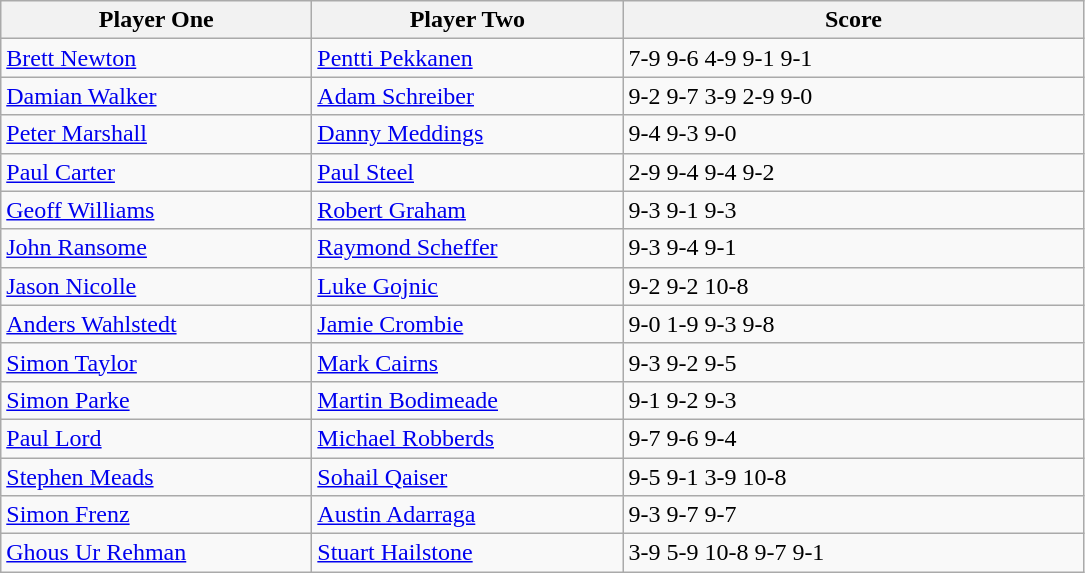<table class="wikitable">
<tr>
<th width=200>Player One</th>
<th width=200>Player Two</th>
<th width=300>Score</th>
</tr>
<tr>
<td> <a href='#'>Brett Newton</a></td>
<td> <a href='#'>Pentti Pekkanen</a></td>
<td>7-9 9-6 4-9 9-1 9-1</td>
</tr>
<tr>
<td> <a href='#'>Damian Walker</a></td>
<td> <a href='#'>Adam Schreiber</a></td>
<td>9-2 9-7 3-9 2-9 9-0</td>
</tr>
<tr>
<td> <a href='#'>Peter Marshall</a></td>
<td> <a href='#'>Danny Meddings</a></td>
<td>9-4 9-3 9-0</td>
</tr>
<tr>
<td> <a href='#'>Paul Carter</a></td>
<td> <a href='#'>Paul Steel</a></td>
<td>2-9 9-4 9-4 9-2</td>
</tr>
<tr>
<td> <a href='#'>Geoff Williams</a></td>
<td> <a href='#'>Robert Graham</a></td>
<td>9-3 9-1 9-3</td>
</tr>
<tr>
<td> <a href='#'>John Ransome</a></td>
<td> <a href='#'>Raymond Scheffer</a></td>
<td>9-3 9-4 9-1</td>
</tr>
<tr>
<td> <a href='#'>Jason Nicolle</a></td>
<td> <a href='#'>Luke Gojnic</a></td>
<td>9-2 9-2 10-8</td>
</tr>
<tr>
<td> <a href='#'>Anders Wahlstedt</a></td>
<td> <a href='#'>Jamie Crombie</a></td>
<td>9-0 1-9 9-3 9-8</td>
</tr>
<tr>
<td> <a href='#'>Simon Taylor</a></td>
<td> <a href='#'>Mark Cairns</a></td>
<td>9-3 9-2 9-5</td>
</tr>
<tr>
<td> <a href='#'>Simon Parke</a></td>
<td> <a href='#'>Martin Bodimeade</a></td>
<td>9-1 9-2 9-3</td>
</tr>
<tr>
<td> <a href='#'>Paul Lord</a></td>
<td> <a href='#'>Michael Robberds</a></td>
<td>9-7 9-6 9-4</td>
</tr>
<tr>
<td> <a href='#'>Stephen Meads</a></td>
<td> <a href='#'>Sohail Qaiser</a></td>
<td>9-5 9-1 3-9 10-8</td>
</tr>
<tr>
<td> <a href='#'>Simon Frenz</a></td>
<td> <a href='#'>Austin Adarraga</a></td>
<td>9-3 9-7 9-7</td>
</tr>
<tr>
<td> <a href='#'>Ghous Ur Rehman</a></td>
<td> <a href='#'>Stuart Hailstone</a></td>
<td>3-9 5-9 10-8 9-7 9-1</td>
</tr>
</table>
